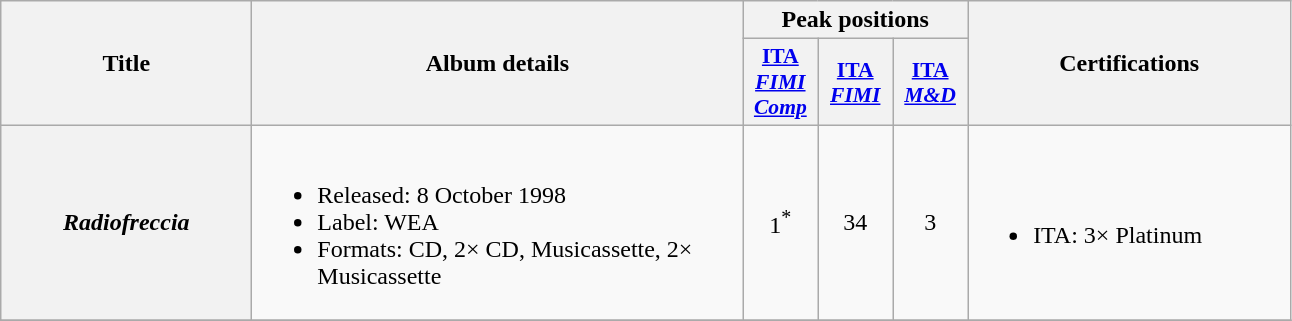<table class="wikitable plainrowheaders" style="text-align:center;" border="1">
<tr>
<th scope="col" style="width:10em;" rowspan="2">Title</th>
<th scope="col" style="width:20em;" rowspan="2">Album details</th>
<th scope="col" colspan="3">Peak positions</th>
<th scope="col" style="width:13em;" rowspan="2">Certifications</th>
</tr>
<tr>
<th scope="col" style="width:3em;font-size:90%;"><a href='#'>ITA<br><em>FIMI Comp</em></a><br></th>
<th scope="col" style="width:3em;font-size:90%;"><a href='#'>ITA<br><em>FIMI</em></a><br></th>
<th scope="col" style="width:3em;font-size:90%;"><a href='#'>ITA<br><em>M&D</em></a><br></th>
</tr>
<tr>
<th scope="row"><em>Radiofreccia</em></th>
<td align="left"><br><ul><li>Released: 8 October 1998</li><li>Label: WEA</li><li>Formats: CD, 2× CD, Musicassette, 2× Musicassette</li></ul></td>
<td>1<sup>*</sup></td>
<td>34</td>
<td>3</td>
<td align="left"><br><ul><li>ITA: 3× Platinum</li></ul></td>
</tr>
<tr>
</tr>
</table>
